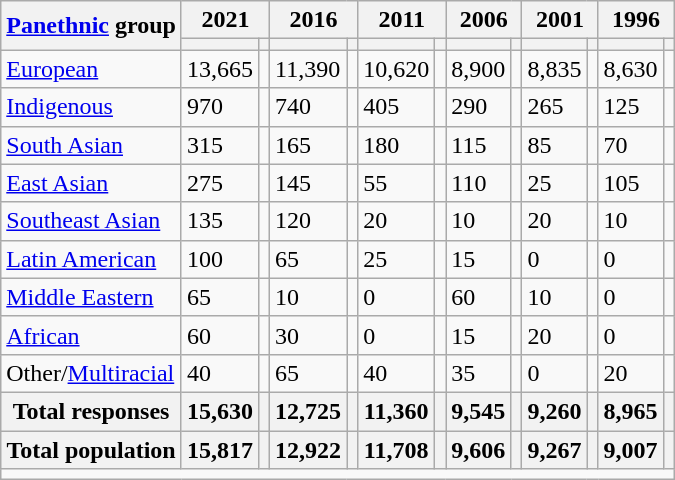<table class="wikitable collapsible sortable">
<tr>
<th rowspan="2"><a href='#'>Panethnic</a> group</th>
<th colspan="2">2021</th>
<th colspan="2">2016</th>
<th colspan="2">2011</th>
<th colspan="2">2006</th>
<th colspan="2">2001</th>
<th colspan="2">1996</th>
</tr>
<tr>
<th><a href='#'></a></th>
<th></th>
<th></th>
<th></th>
<th></th>
<th></th>
<th></th>
<th></th>
<th></th>
<th></th>
<th></th>
<th></th>
</tr>
<tr>
<td><a href='#'>European</a></td>
<td>13,665</td>
<td></td>
<td>11,390</td>
<td></td>
<td>10,620</td>
<td></td>
<td>8,900</td>
<td></td>
<td>8,835</td>
<td></td>
<td>8,630</td>
<td></td>
</tr>
<tr>
<td><a href='#'>Indigenous</a></td>
<td>970</td>
<td></td>
<td>740</td>
<td></td>
<td>405</td>
<td></td>
<td>290</td>
<td></td>
<td>265</td>
<td></td>
<td>125</td>
<td></td>
</tr>
<tr>
<td><a href='#'>South Asian</a></td>
<td>315</td>
<td></td>
<td>165</td>
<td></td>
<td>180</td>
<td></td>
<td>115</td>
<td></td>
<td>85</td>
<td></td>
<td>70</td>
<td></td>
</tr>
<tr>
<td><a href='#'>East Asian</a></td>
<td>275</td>
<td></td>
<td>145</td>
<td></td>
<td>55</td>
<td></td>
<td>110</td>
<td></td>
<td>25</td>
<td></td>
<td>105</td>
<td></td>
</tr>
<tr>
<td><a href='#'>Southeast Asian</a></td>
<td>135</td>
<td></td>
<td>120</td>
<td></td>
<td>20</td>
<td></td>
<td>10</td>
<td></td>
<td>20</td>
<td></td>
<td>10</td>
<td></td>
</tr>
<tr>
<td><a href='#'>Latin American</a></td>
<td>100</td>
<td></td>
<td>65</td>
<td></td>
<td>25</td>
<td></td>
<td>15</td>
<td></td>
<td>0</td>
<td></td>
<td>0</td>
<td></td>
</tr>
<tr>
<td><a href='#'>Middle Eastern</a></td>
<td>65</td>
<td></td>
<td>10</td>
<td></td>
<td>0</td>
<td></td>
<td>60</td>
<td></td>
<td>10</td>
<td></td>
<td>0</td>
<td></td>
</tr>
<tr>
<td><a href='#'>African</a></td>
<td>60</td>
<td></td>
<td>30</td>
<td></td>
<td>0</td>
<td></td>
<td>15</td>
<td></td>
<td>20</td>
<td></td>
<td>0</td>
<td></td>
</tr>
<tr>
<td>Other/<a href='#'>Multiracial</a></td>
<td>40</td>
<td></td>
<td>65</td>
<td></td>
<td>40</td>
<td></td>
<td>35</td>
<td></td>
<td>0</td>
<td></td>
<td>20</td>
<td></td>
</tr>
<tr class="sortbottom">
<th>Total responses</th>
<th>15,630</th>
<th></th>
<th>12,725</th>
<th></th>
<th>11,360</th>
<th></th>
<th>9,545</th>
<th></th>
<th>9,260</th>
<th></th>
<th>8,965</th>
<th></th>
</tr>
<tr class="sortbottom">
<th>Total population</th>
<th>15,817</th>
<th></th>
<th>12,922</th>
<th></th>
<th>11,708</th>
<th></th>
<th>9,606</th>
<th></th>
<th>9,267</th>
<th></th>
<th>9,007</th>
<th></th>
</tr>
<tr class="sortbottom">
<td colspan="13"></td>
</tr>
</table>
